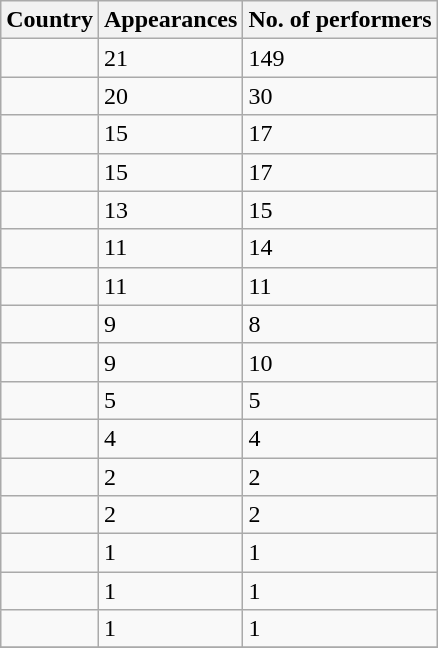<table class="wikitable plainrowheaders">
<tr>
<th scope="col">Country</th>
<th scope="col">Appearances</th>
<th scope="col">No. of performers</th>
</tr>
<tr>
<td></td>
<td>21</td>
<td>149</td>
</tr>
<tr>
<td></td>
<td>20</td>
<td>30</td>
</tr>
<tr>
<td></td>
<td>15</td>
<td>17</td>
</tr>
<tr>
<td></td>
<td>15</td>
<td>17</td>
</tr>
<tr>
<td></td>
<td>13</td>
<td>15</td>
</tr>
<tr>
<td></td>
<td>11</td>
<td>14</td>
</tr>
<tr>
<td></td>
<td>11</td>
<td>11</td>
</tr>
<tr>
<td></td>
<td>9</td>
<td>8</td>
</tr>
<tr>
<td></td>
<td>9</td>
<td>10</td>
</tr>
<tr>
<td></td>
<td>5</td>
<td>5</td>
</tr>
<tr>
<td></td>
<td>4</td>
<td>4</td>
</tr>
<tr>
<td></td>
<td>2</td>
<td>2</td>
</tr>
<tr>
<td></td>
<td>2</td>
<td>2</td>
</tr>
<tr>
<td></td>
<td>1</td>
<td>1</td>
</tr>
<tr>
<td></td>
<td>1</td>
<td>1</td>
</tr>
<tr>
<td></td>
<td>1</td>
<td>1</td>
</tr>
<tr>
</tr>
</table>
